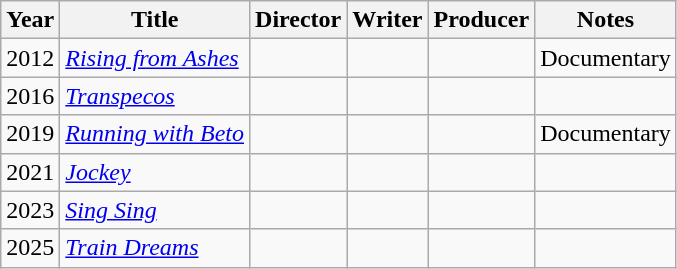<table class="wikitable">
<tr>
<th>Year</th>
<th>Title</th>
<th>Director</th>
<th>Writer</th>
<th>Producer</th>
<th>Notes</th>
</tr>
<tr>
<td>2012</td>
<td><em><a href='#'>Rising from Ashes</a></em></td>
<td></td>
<td></td>
<td></td>
<td>Documentary</td>
</tr>
<tr>
<td>2016</td>
<td><em><a href='#'>Transpecos</a></em></td>
<td></td>
<td></td>
<td></td>
<td></td>
</tr>
<tr>
<td>2019</td>
<td><em><a href='#'>Running with Beto</a></em></td>
<td></td>
<td></td>
<td></td>
<td>Documentary</td>
</tr>
<tr>
<td>2021</td>
<td><em><a href='#'>Jockey</a></em></td>
<td></td>
<td></td>
<td></td>
<td></td>
</tr>
<tr>
<td>2023</td>
<td><em><a href='#'>Sing Sing</a></em></td>
<td></td>
<td></td>
<td></td>
<td></td>
</tr>
<tr>
<td>2025</td>
<td><em><a href='#'>Train Dreams</a></em></td>
<td></td>
<td></td>
<td></td>
<td></td>
</tr>
</table>
